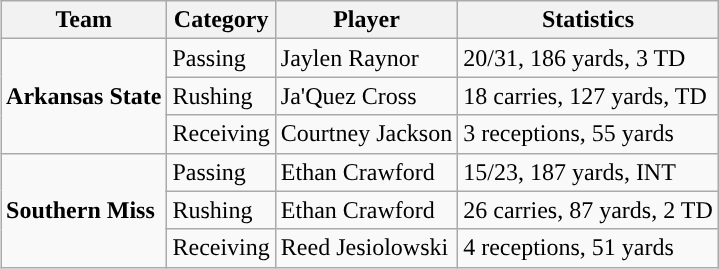<table class="wikitable" style="float: right;">
<tr>
<th>Team</th>
<th>Category</th>
<th>Player</th>
<th>Statistics</th>
</tr>
<tr>
<td rowspan=3><strong>Arkansas State</strong></td>
<td>Passing</td>
<td>Jaylen Raynor</td>
<td>20/31, 186 yards, 3 TD</td>
</tr>
<tr>
<td>Rushing</td>
<td>Ja'Quez Cross</td>
<td>18 carries, 127 yards, TD</td>
</tr>
<tr>
<td>Receiving</td>
<td>Courtney Jackson</td>
<td>3 receptions, 55 yards</td>
</tr>
<tr>
<td rowspan=3><strong>Southern Miss</strong></td>
<td>Passing</td>
<td>Ethan Crawford</td>
<td>15/23, 187 yards, INT</td>
</tr>
<tr>
<td>Rushing</td>
<td>Ethan Crawford</td>
<td>26 carries, 87 yards, 2 TD</td>
</tr>
<tr>
<td>Receiving</td>
<td>Reed Jesiolowski</td>
<td>4 receptions, 51 yards</td>
</tr>
</table>
